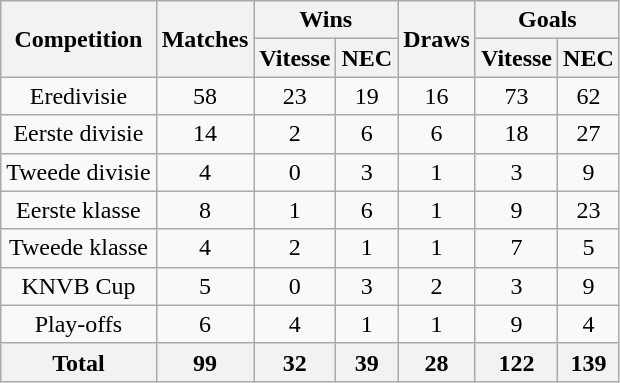<table class="wikitable" style="text-align: center">
<tr>
<th rowspan="2">Competition</th>
<th rowspan="2">Matches</th>
<th colspan="2">Wins</th>
<th rowspan="2">Draws</th>
<th colspan="2">Goals</th>
</tr>
<tr>
<th>Vitesse</th>
<th>NEC</th>
<th>Vitesse</th>
<th>NEC</th>
</tr>
<tr>
<td>Eredivisie</td>
<td>58</td>
<td>23</td>
<td>19</td>
<td>16</td>
<td>73</td>
<td>62</td>
</tr>
<tr>
<td>Eerste divisie</td>
<td>14</td>
<td>2</td>
<td>6</td>
<td>6</td>
<td>18</td>
<td>27</td>
</tr>
<tr>
<td>Tweede divisie</td>
<td>4</td>
<td>0</td>
<td>3</td>
<td>1</td>
<td>3</td>
<td>9</td>
</tr>
<tr>
<td>Eerste klasse</td>
<td>8</td>
<td>1</td>
<td>6</td>
<td>1</td>
<td>9</td>
<td>23</td>
</tr>
<tr>
<td>Tweede klasse</td>
<td>4</td>
<td>2</td>
<td>1</td>
<td>1</td>
<td>7</td>
<td>5</td>
</tr>
<tr>
<td>KNVB Cup</td>
<td>5</td>
<td>0</td>
<td>3</td>
<td>2</td>
<td>3</td>
<td>9</td>
</tr>
<tr>
<td>Play-offs</td>
<td>6</td>
<td>4</td>
<td>1</td>
<td>1</td>
<td>9</td>
<td>4</td>
</tr>
<tr>
<th>Total</th>
<th>99</th>
<th>32</th>
<th>39</th>
<th>28</th>
<th>122</th>
<th>139</th>
</tr>
</table>
